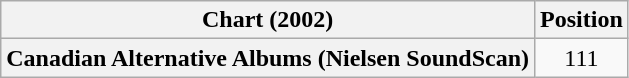<table class="wikitable plainrowheaders">
<tr>
<th scope="col">Chart (2002)</th>
<th scope="col">Position</th>
</tr>
<tr>
<th scope="row">Canadian Alternative Albums (Nielsen SoundScan)</th>
<td align=center>111</td>
</tr>
</table>
